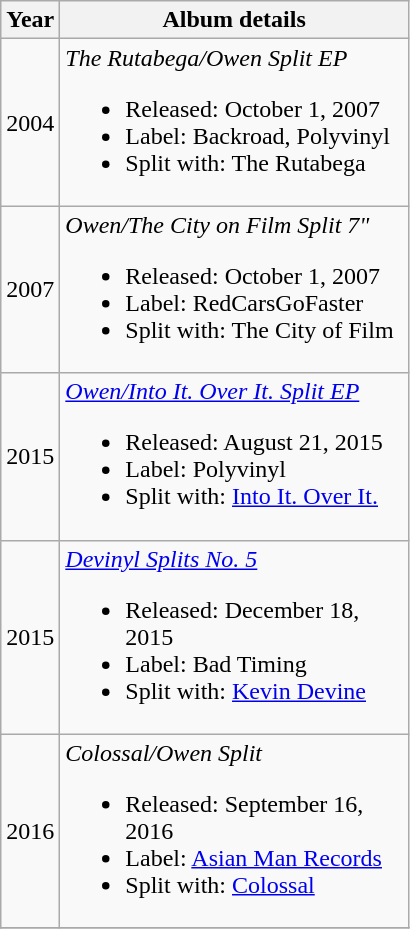<table class="wikitable">
<tr>
<th>Year</th>
<th width="225">Album details</th>
</tr>
<tr>
<td>2004</td>
<td><em>The Rutabega/Owen Split EP</em><br><ul><li>Released: October 1, 2007</li><li>Label: Backroad, Polyvinyl</li><li>Split with: The Rutabega</li></ul></td>
</tr>
<tr>
<td>2007</td>
<td><em>Owen/The City on Film Split 7"</em><br><ul><li>Released: October 1, 2007</li><li>Label: RedCarsGoFaster</li><li>Split with: The City of Film</li></ul></td>
</tr>
<tr>
<td>2015</td>
<td><em><a href='#'>Owen/Into It. Over It. Split EP</a></em><br><ul><li>Released: August 21, 2015</li><li>Label: Polyvinyl</li><li>Split with: <a href='#'>Into It. Over It.</a></li></ul></td>
</tr>
<tr>
<td>2015</td>
<td><em><a href='#'>Devinyl Splits No. 5</a></em><br><ul><li>Released: December 18, 2015</li><li>Label: Bad Timing</li><li>Split with: <a href='#'>Kevin Devine</a></li></ul></td>
</tr>
<tr>
<td>2016</td>
<td><em>Colossal/Owen Split</em><br><ul><li>Released: September 16, 2016</li><li>Label: <a href='#'>Asian Man Records</a></li><li>Split with: <a href='#'>Colossal</a></li></ul></td>
</tr>
<tr>
</tr>
</table>
